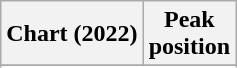<table class="wikitable sortable plainrowheaders" style="text-align:center">
<tr>
<th scope="col">Chart (2022)</th>
<th scope="col">Peak<br>position</th>
</tr>
<tr>
</tr>
<tr>
</tr>
<tr>
</tr>
</table>
